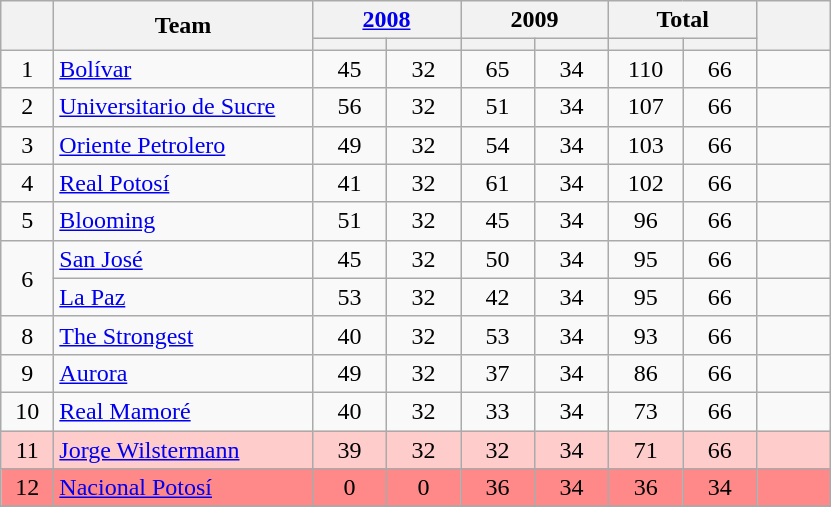<table class="wikitable" border="1" style="text-align:center">
<tr>
<th rowspan="2" width=28></th>
<th rowspan="2" width=165>Team</th>
<th colspan="2"><a href='#'>2008</a></th>
<th colspan="2">2009</th>
<th colspan="2">Total</th>
<th rowspan="2" width=42></th>
</tr>
<tr>
<th width="42"></th>
<th width="42"></th>
<th width="42"></th>
<th width="42"></th>
<th width="42"></th>
<th width="42"></th>
</tr>
<tr>
<td>1</td>
<td align=left><a href='#'>Bolívar</a></td>
<td>45</td>
<td>32</td>
<td>65</td>
<td>34</td>
<td>110</td>
<td>66</td>
<td><strong></strong></td>
</tr>
<tr>
<td>2</td>
<td align=left><a href='#'>Universitario de Sucre</a></td>
<td>56</td>
<td>32</td>
<td>51</td>
<td>34</td>
<td>107</td>
<td>66</td>
<td><strong></strong></td>
</tr>
<tr>
<td>3</td>
<td align=left><a href='#'>Oriente Petrolero</a></td>
<td>49</td>
<td>32</td>
<td>54</td>
<td>34</td>
<td>103</td>
<td>66</td>
<td><strong></strong></td>
</tr>
<tr>
<td>4</td>
<td align=left><a href='#'>Real Potosí</a></td>
<td>41</td>
<td>32</td>
<td>61</td>
<td>34</td>
<td>102</td>
<td>66</td>
<td><strong></strong></td>
</tr>
<tr>
<td>5</td>
<td align=left><a href='#'>Blooming</a></td>
<td>51</td>
<td>32</td>
<td>45</td>
<td>34</td>
<td>96</td>
<td>66</td>
<td><strong></strong></td>
</tr>
<tr>
<td rowspan=2>6</td>
<td align=left><a href='#'>San José</a></td>
<td>45</td>
<td>32</td>
<td>50</td>
<td>34</td>
<td>95</td>
<td>66</td>
<td><strong></strong></td>
</tr>
<tr>
<td align=left><a href='#'>La Paz</a></td>
<td>53</td>
<td>32</td>
<td>42</td>
<td>34</td>
<td>95</td>
<td>66</td>
<td><strong></strong></td>
</tr>
<tr>
<td>8</td>
<td align=left><a href='#'>The Strongest</a></td>
<td>40</td>
<td>32</td>
<td>53</td>
<td>34</td>
<td>93</td>
<td>66</td>
<td><strong></strong></td>
</tr>
<tr>
<td>9</td>
<td align=left><a href='#'>Aurora</a></td>
<td>49</td>
<td>32</td>
<td>37</td>
<td>34</td>
<td>86</td>
<td>66</td>
<td><strong></strong></td>
</tr>
<tr>
<td>10</td>
<td align=left><a href='#'>Real Mamoré</a></td>
<td>40</td>
<td>32</td>
<td>33</td>
<td>34</td>
<td>73</td>
<td>66</td>
<td><strong></strong></td>
</tr>
<tr bgcolor=#FFCCCC>
<td>11</td>
<td align=left><a href='#'>Jorge Wilstermann</a></td>
<td>39</td>
<td>32</td>
<td>32</td>
<td>34</td>
<td>71</td>
<td>66</td>
<td><strong></strong></td>
</tr>
<tr bgcolor=#FF8888>
<td>12</td>
<td align=left><a href='#'>Nacional Potosí</a></td>
<td>0</td>
<td>0</td>
<td>36</td>
<td>34</td>
<td>36</td>
<td>34</td>
<td><strong></strong></td>
</tr>
<tr>
</tr>
</table>
